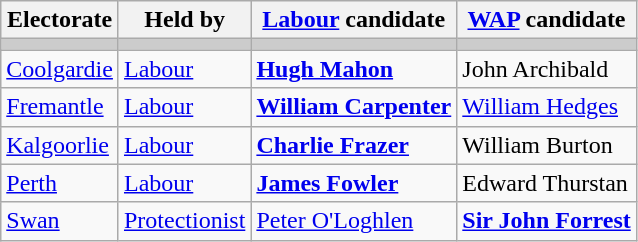<table class="wikitable">
<tr>
<th>Electorate</th>
<th>Held by</th>
<th><a href='#'>Labour</a> candidate</th>
<th><a href='#'>WAP</a> candidate</th>
</tr>
<tr bgcolor="#cccccc">
<td></td>
<td></td>
<td></td>
<td></td>
</tr>
<tr>
<td><a href='#'>Coolgardie</a></td>
<td><a href='#'>Labour</a></td>
<td><strong><a href='#'>Hugh Mahon</a></strong></td>
<td>John Archibald</td>
</tr>
<tr>
<td><a href='#'>Fremantle</a></td>
<td><a href='#'>Labour</a></td>
<td><strong><a href='#'>William Carpenter</a></strong></td>
<td><a href='#'>William Hedges</a></td>
</tr>
<tr>
<td><a href='#'>Kalgoorlie</a></td>
<td><a href='#'>Labour</a></td>
<td><strong><a href='#'>Charlie Frazer</a></strong></td>
<td>William Burton</td>
</tr>
<tr>
<td><a href='#'>Perth</a></td>
<td><a href='#'>Labour</a></td>
<td><strong><a href='#'>James Fowler</a></strong></td>
<td>Edward Thurstan</td>
</tr>
<tr>
<td><a href='#'>Swan</a></td>
<td><a href='#'>Protectionist</a></td>
<td><a href='#'>Peter O'Loghlen</a></td>
<td><strong><a href='#'>Sir John Forrest</a></strong></td>
</tr>
</table>
